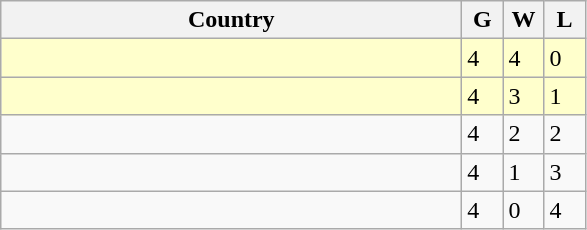<table class="wikitable">
<tr>
<th bgcolor="#efefef" width="300">Country</th>
<th bgcolor="#efefef" width="20">G</th>
<th bgcolor="#efefef" width="20">W</th>
<th bgcolor="#efefef" width="20">L</th>
</tr>
<tr bgcolor="#ffffcc">
<td></td>
<td>4</td>
<td>4</td>
<td>0</td>
</tr>
<tr bgcolor="#ffffcc">
<td></td>
<td>4</td>
<td>3</td>
<td>1</td>
</tr>
<tr>
<td></td>
<td>4</td>
<td>2</td>
<td>2</td>
</tr>
<tr>
<td></td>
<td>4</td>
<td>1</td>
<td>3</td>
</tr>
<tr>
<td></td>
<td>4</td>
<td>0</td>
<td>4</td>
</tr>
</table>
